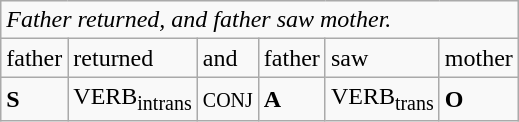<table class="wikitable">
<tr>
<td colspan="6"><em>Father returned, and father saw mother.</em></td>
</tr>
<tr>
<td><span>father</span></td>
<td>returned</td>
<td>and</td>
<td><span>father</span></td>
<td>saw</td>
<td><span>mother</span></td>
</tr>
<tr>
<td><span><strong>S</strong></span></td>
<td>VERB<sub>intrans</sub></td>
<td><small>CONJ</small></td>
<td><span><strong>A</strong></span></td>
<td>VERB<sub>trans</sub></td>
<td><span><strong>O</strong></span></td>
</tr>
</table>
